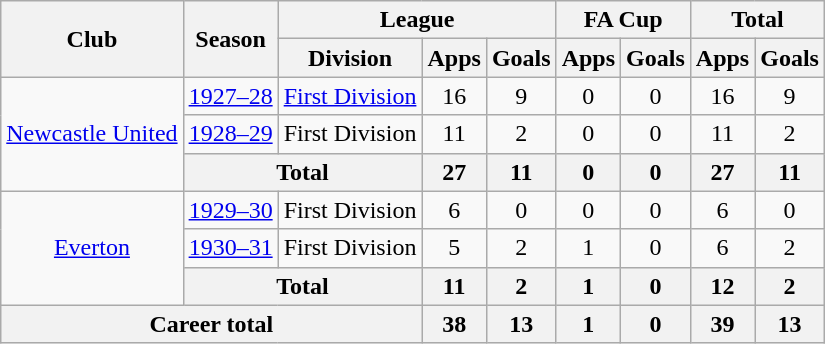<table class="wikitable" style="text-align:center">
<tr>
<th rowspan="2">Club</th>
<th rowspan="2">Season</th>
<th colspan="3">League</th>
<th colspan="2">FA Cup</th>
<th colspan="2">Total</th>
</tr>
<tr>
<th>Division</th>
<th>Apps</th>
<th>Goals</th>
<th>Apps</th>
<th>Goals</th>
<th>Apps</th>
<th>Goals</th>
</tr>
<tr>
<td rowspan="3"><a href='#'>Newcastle United</a></td>
<td><a href='#'>1927–28</a></td>
<td><a href='#'>First Division</a></td>
<td>16</td>
<td>9</td>
<td>0</td>
<td>0</td>
<td>16</td>
<td>9</td>
</tr>
<tr>
<td><a href='#'>1928–29</a></td>
<td>First Division</td>
<td>11</td>
<td>2</td>
<td>0</td>
<td>0</td>
<td>11</td>
<td>2</td>
</tr>
<tr>
<th colspan="2">Total</th>
<th>27</th>
<th>11</th>
<th>0</th>
<th>0</th>
<th>27</th>
<th>11</th>
</tr>
<tr>
<td rowspan="3"><a href='#'>Everton</a></td>
<td><a href='#'>1929–30</a></td>
<td>First Division</td>
<td>6</td>
<td>0</td>
<td>0</td>
<td>0</td>
<td>6</td>
<td>0</td>
</tr>
<tr>
<td><a href='#'>1930–31</a></td>
<td>First Division</td>
<td>5</td>
<td>2</td>
<td>1</td>
<td>0</td>
<td>6</td>
<td>2</td>
</tr>
<tr>
<th colspan="2">Total</th>
<th>11</th>
<th>2</th>
<th>1</th>
<th>0</th>
<th>12</th>
<th>2</th>
</tr>
<tr>
<th colspan="3">Career total</th>
<th>38</th>
<th>13</th>
<th>1</th>
<th>0</th>
<th>39</th>
<th>13</th>
</tr>
</table>
